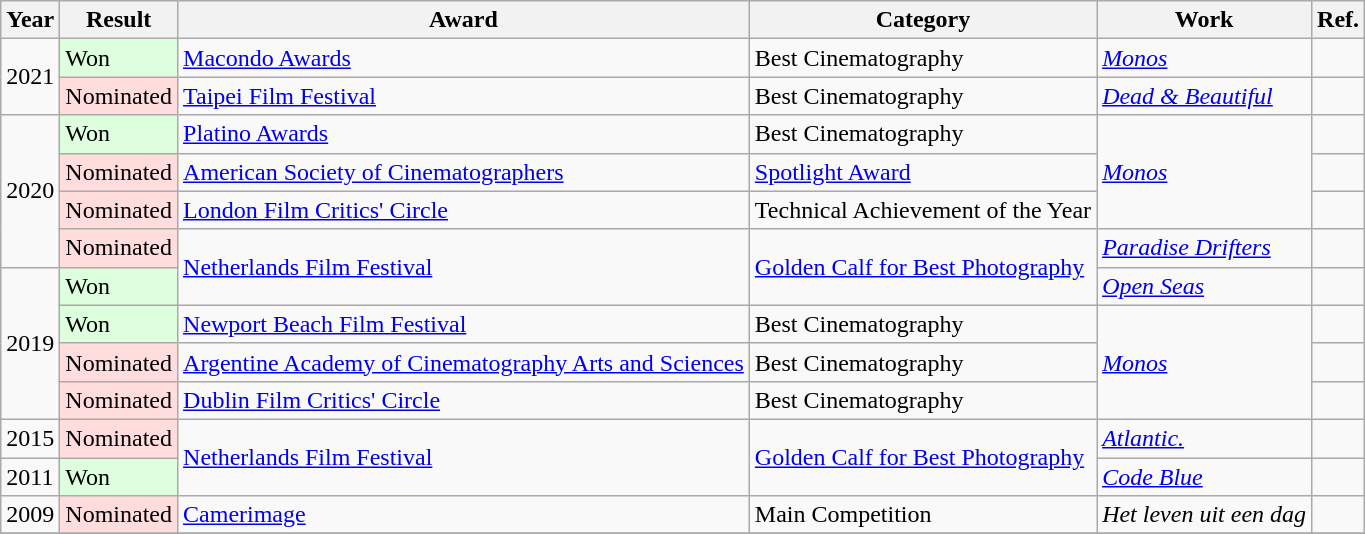<table class="wikitable">
<tr>
<th>Year</th>
<th>Result</th>
<th>Award</th>
<th>Category</th>
<th>Work</th>
<th>Ref.</th>
</tr>
<tr>
<td rowspan="2">2021</td>
<td style="background: #ddffdd">Won</td>
<td><a href='#'>Macondo Awards</a></td>
<td>Best Cinematography</td>
<td><em><a href='#'>Monos</a></em></td>
<td></td>
</tr>
<tr>
<td style="background: #ffdddd">Nominated</td>
<td><a href='#'>Taipei Film Festival</a></td>
<td>Best Cinematography</td>
<td><em><a href='#'>Dead & Beautiful</a></em></td>
<td></td>
</tr>
<tr>
<td rowspan="4">2020</td>
<td style="background: #ddffdd">Won</td>
<td><a href='#'>Platino Awards</a></td>
<td>Best Cinematography</td>
<td rowspan="3"><em><a href='#'>Monos</a></em></td>
<td></td>
</tr>
<tr>
<td style="background: #ffdddd">Nominated</td>
<td><a href='#'>American Society of Cinematographers</a></td>
<td><a href='#'>Spotlight Award</a></td>
<td></td>
</tr>
<tr>
<td style="background: #ffdddd">Nominated</td>
<td><a href='#'>London Film Critics' Circle</a></td>
<td>Technical Achievement of the Year</td>
<td></td>
</tr>
<tr>
<td style="background: #ffdddd">Nominated</td>
<td rowspan="2"><a href='#'>Netherlands Film Festival</a></td>
<td rowspan="2"><a href='#'>Golden Calf for Best Photography</a></td>
<td><em><a href='#'>Paradise Drifters</a></em></td>
<td></td>
</tr>
<tr>
<td rowspan="4">2019</td>
<td style="background: #ddffdd">Won</td>
<td><em><a href='#'>Open Seas</a></em></td>
<td></td>
</tr>
<tr>
<td style="background: #ddffdd">Won</td>
<td><a href='#'>Newport Beach Film Festival</a></td>
<td>Best Cinematography</td>
<td rowspan="3"><em><a href='#'>Monos</a></em></td>
<td></td>
</tr>
<tr>
<td style="background: #ffdddd">Nominated</td>
<td><a href='#'>Argentine Academy of Cinematography Arts and Sciences</a></td>
<td>Best Cinematography</td>
<td></td>
</tr>
<tr>
<td style="background: #ffdddd">Nominated</td>
<td><a href='#'>Dublin Film Critics' Circle</a></td>
<td>Best Cinematography</td>
<td></td>
</tr>
<tr>
<td>2015</td>
<td style="background: #ffdddd">Nominated</td>
<td rowspan="2"><a href='#'>Netherlands Film Festival</a></td>
<td rowspan="2"><a href='#'>Golden Calf for Best Photography</a></td>
<td><em><a href='#'>Atlantic.</a></em></td>
<td></td>
</tr>
<tr>
<td>2011</td>
<td style="background: #ddffdd">Won</td>
<td><em><a href='#'>Code Blue</a></em></td>
<td></td>
</tr>
<tr>
<td>2009</td>
<td style="background: #ffdddd">Nominated</td>
<td><a href='#'>Camerimage</a></td>
<td>Main Competition</td>
<td><em>Het leven uit een dag</em></td>
<td></td>
</tr>
<tr>
</tr>
</table>
